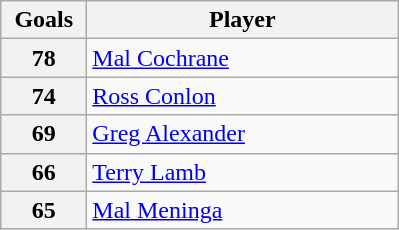<table class="wikitable" style="text-align:left;">
<tr>
<th width=50>Goals</th>
<th width=200>Player</th>
</tr>
<tr>
<th>78</th>
<td> <a href='#'>Mal Cochrane</a></td>
</tr>
<tr>
<th>74</th>
<td> <a href='#'>Ross Conlon</a></td>
</tr>
<tr>
<th>69</th>
<td> <a href='#'>Greg Alexander</a></td>
</tr>
<tr>
<th>66</th>
<td> <a href='#'>Terry Lamb</a></td>
</tr>
<tr>
<th>65</th>
<td> <a href='#'>Mal Meninga</a></td>
</tr>
</table>
